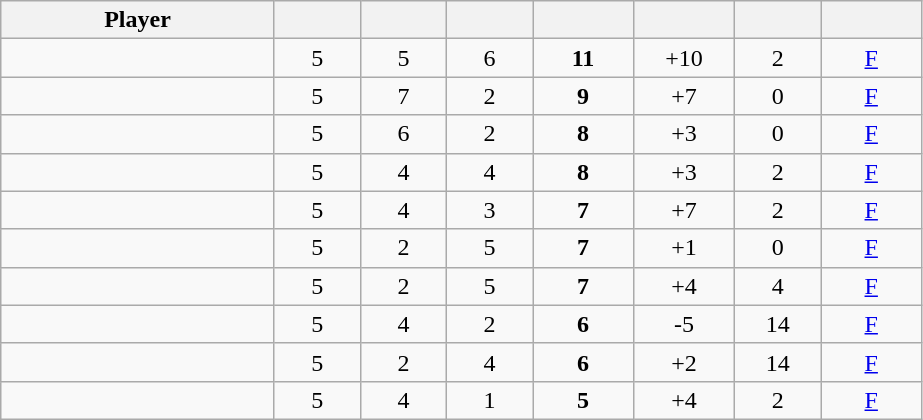<table class="wikitable sortable" style="text-align:center;">
<tr>
<th width="175px">Player</th>
<th width="50px"></th>
<th width="50px"></th>
<th width="50px"></th>
<th width="60px"></th>
<th width="60px"></th>
<th width="50px"></th>
<th width="60px"></th>
</tr>
<tr>
<td align="left"> </td>
<td>5</td>
<td>5</td>
<td>6</td>
<td><strong>11</strong></td>
<td>+10</td>
<td>2</td>
<td><a href='#'>F</a></td>
</tr>
<tr>
<td align="left"> </td>
<td>5</td>
<td>7</td>
<td>2</td>
<td><strong>9</strong></td>
<td>+7</td>
<td>0</td>
<td><a href='#'>F</a></td>
</tr>
<tr>
<td align="left"> </td>
<td>5</td>
<td>6</td>
<td>2</td>
<td><strong>8</strong></td>
<td>+3</td>
<td>0</td>
<td><a href='#'>F</a></td>
</tr>
<tr>
<td align="left"> </td>
<td>5</td>
<td>4</td>
<td>4</td>
<td><strong>8</strong></td>
<td>+3</td>
<td>2</td>
<td><a href='#'>F</a></td>
</tr>
<tr>
<td align="left"> </td>
<td>5</td>
<td>4</td>
<td>3</td>
<td><strong>7</strong></td>
<td>+7</td>
<td>2</td>
<td><a href='#'>F</a></td>
</tr>
<tr>
<td align="left"> </td>
<td>5</td>
<td>2</td>
<td>5</td>
<td><strong>7</strong></td>
<td>+1</td>
<td>0</td>
<td><a href='#'>F</a></td>
</tr>
<tr>
<td align="left"> </td>
<td>5</td>
<td>2</td>
<td>5</td>
<td><strong>7</strong></td>
<td>+4</td>
<td>4</td>
<td><a href='#'>F</a></td>
</tr>
<tr>
<td align="left"> </td>
<td>5</td>
<td>4</td>
<td>2</td>
<td><strong>6</strong></td>
<td>-5</td>
<td>14</td>
<td><a href='#'>F</a></td>
</tr>
<tr>
<td align="left"> </td>
<td>5</td>
<td>2</td>
<td>4</td>
<td><strong>6</strong></td>
<td>+2</td>
<td>14</td>
<td><a href='#'>F</a></td>
</tr>
<tr>
<td align="left"> </td>
<td>5</td>
<td>4</td>
<td>1</td>
<td><strong>5</strong></td>
<td>+4</td>
<td>2</td>
<td><a href='#'>F</a></td>
</tr>
</table>
